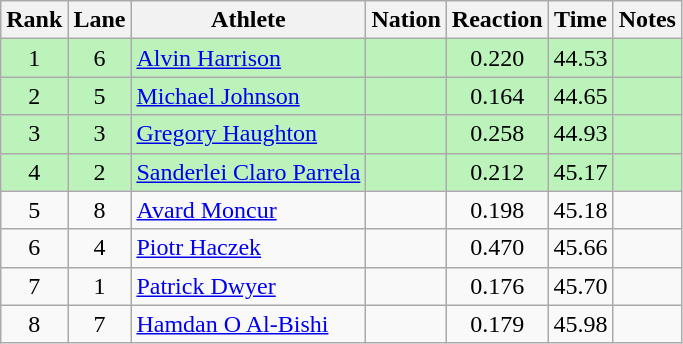<table class="wikitable sortable" style="text-align:center">
<tr>
<th>Rank</th>
<th>Lane</th>
<th>Athlete</th>
<th>Nation</th>
<th>Reaction</th>
<th>Time</th>
<th>Notes</th>
</tr>
<tr bgcolor = "bbf3bb">
<td align="center">1</td>
<td align="center">6</td>
<td align="left"><a href='#'>Alvin Harrison</a></td>
<td align="left"></td>
<td align="center">0.220</td>
<td align="center">44.53</td>
<td></td>
</tr>
<tr bgcolor = "bbf3bb">
<td align="center">2</td>
<td align="center">5</td>
<td align="left"><a href='#'>Michael Johnson</a></td>
<td align="left"></td>
<td align="center">0.164</td>
<td align="center">44.65</td>
<td></td>
</tr>
<tr bgcolor = "bbf3bb">
<td align="center">3</td>
<td align="center">3</td>
<td align="left"><a href='#'>Gregory Haughton</a></td>
<td align="left"></td>
<td align="center">0.258</td>
<td align="center">44.93</td>
<td></td>
</tr>
<tr bgcolor = "bbf3bb">
<td align="center">4</td>
<td align="center">2</td>
<td align="left"><a href='#'>Sanderlei Claro Parrela</a></td>
<td align="left"></td>
<td align="center">0.212</td>
<td align="center">45.17</td>
<td></td>
</tr>
<tr>
<td align="center">5</td>
<td align="center">8</td>
<td align="left"><a href='#'>Avard Moncur</a></td>
<td align="left"></td>
<td align="center">0.198</td>
<td align="center">45.18</td>
<td align="center"></td>
</tr>
<tr>
<td align="center">6</td>
<td align="center">4</td>
<td align="left"><a href='#'>Piotr Haczek</a></td>
<td align="left"></td>
<td align="center">0.470</td>
<td align="center">45.66</td>
<td align="center"></td>
</tr>
<tr>
<td align="center">7</td>
<td align="center">1</td>
<td align="left"><a href='#'>Patrick Dwyer</a></td>
<td align="left"></td>
<td align="center">0.176</td>
<td align="center">45.70</td>
<td align="center"></td>
</tr>
<tr>
<td align="center">8</td>
<td align="center">7</td>
<td align="left"><a href='#'>Hamdan O Al-Bishi</a></td>
<td align="left"></td>
<td align="center">0.179</td>
<td align="center">45.98</td>
<td align="center"></td>
</tr>
</table>
